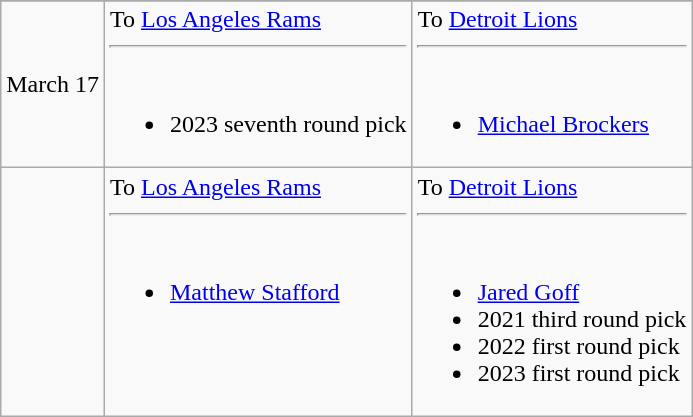<table class="wikitable" style="text-align:center">
<tr>
</tr>
<tr>
<td>March 17</td>
<td align=left valign=top>To <a href='#'>Los Angeles Rams</a><hr><br><ul><li>2023 seventh round pick</li></ul></td>
<td align=left valign=top>To <a href='#'>Detroit Lions</a><hr><br><ul><li><a href='#'>Michael Brockers</a></li></ul></td>
</tr>
<tr>
<td></td>
<td align=left valign=top>To <a href='#'>Los Angeles Rams</a><hr><br><ul><li><a href='#'>Matthew Stafford</a></li></ul></td>
<td align=left valign=top>To <a href='#'>Detroit Lions</a><hr><br><ul><li><a href='#'>Jared Goff</a></li><li>2021 third round pick</li><li>2022 first round pick</li><li>2023 first round pick</li></ul></td>
</tr>
</table>
